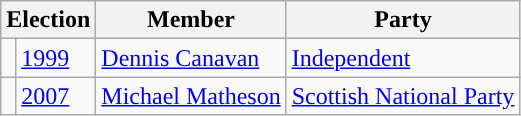<table class="wikitable">
<tr>
<th colspan="2">Election</th>
<th>Member</th>
<th>Party</th>
</tr>
<tr>
<td style="background-color: "></td>
<td><a href='#'>1999</a></td>
<td><a href='#'>Dennis Canavan</a></td>
<td><a href='#'>Independent</a></td>
</tr>
<tr>
<td style="background-color: "></td>
<td><a href='#'>2007</a></td>
<td><a href='#'>Michael Matheson</a></td>
<td><a href='#'>Scottish National Party</a></td>
</tr>
</table>
